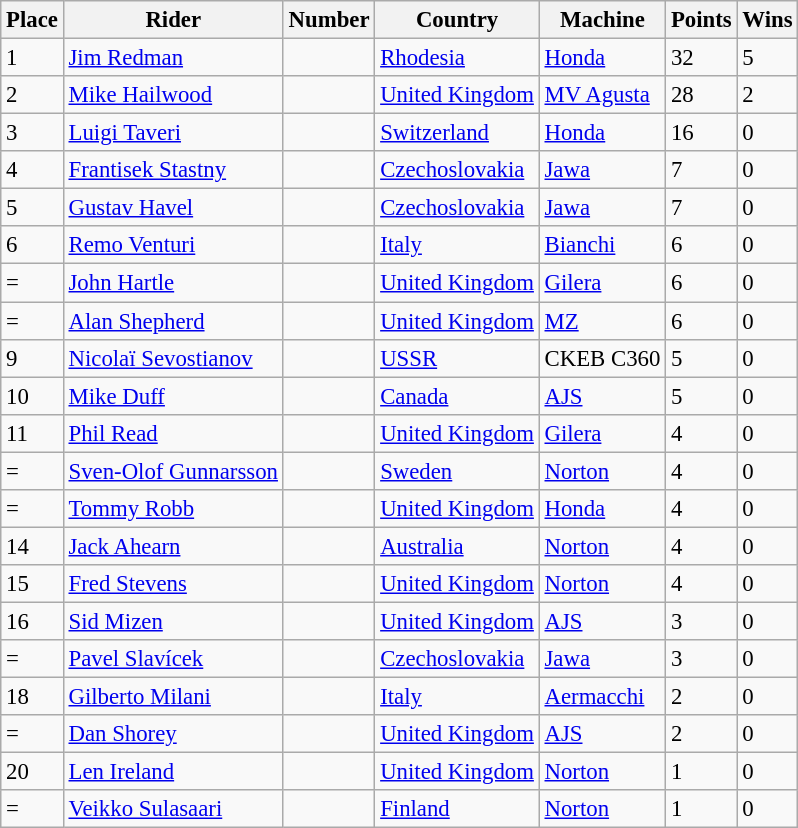<table class="wikitable" style="font-size: 95%;">
<tr>
<th>Place</th>
<th>Rider</th>
<th>Number</th>
<th>Country</th>
<th>Machine</th>
<th>Points</th>
<th>Wins</th>
</tr>
<tr>
<td>1</td>
<td> <a href='#'>Jim Redman</a></td>
<td></td>
<td><a href='#'>Rhodesia</a></td>
<td><a href='#'>Honda</a></td>
<td>32</td>
<td>5</td>
</tr>
<tr>
<td>2</td>
<td> <a href='#'>Mike Hailwood</a></td>
<td></td>
<td><a href='#'>United Kingdom</a></td>
<td><a href='#'>MV Agusta</a></td>
<td>28</td>
<td>2</td>
</tr>
<tr>
<td>3</td>
<td> <a href='#'>Luigi Taveri</a></td>
<td></td>
<td><a href='#'>Switzerland</a></td>
<td><a href='#'>Honda</a></td>
<td>16</td>
<td>0</td>
</tr>
<tr>
<td>4</td>
<td> <a href='#'>Frantisek Stastny</a></td>
<td></td>
<td><a href='#'>Czechoslovakia</a></td>
<td><a href='#'>Jawa</a></td>
<td>7</td>
<td>0</td>
</tr>
<tr>
<td>5</td>
<td> <a href='#'>Gustav Havel</a></td>
<td></td>
<td><a href='#'>Czechoslovakia</a></td>
<td><a href='#'>Jawa</a></td>
<td>7</td>
<td>0</td>
</tr>
<tr>
<td>6</td>
<td> <a href='#'>Remo Venturi</a></td>
<td></td>
<td><a href='#'>Italy</a></td>
<td><a href='#'>Bianchi</a></td>
<td>6</td>
<td>0</td>
</tr>
<tr>
<td>=</td>
<td> <a href='#'>John Hartle</a></td>
<td></td>
<td><a href='#'>United Kingdom</a></td>
<td><a href='#'>Gilera</a></td>
<td>6</td>
<td>0</td>
</tr>
<tr>
<td>=</td>
<td> <a href='#'>Alan Shepherd</a></td>
<td></td>
<td><a href='#'>United Kingdom</a></td>
<td><a href='#'>MZ</a></td>
<td>6</td>
<td>0</td>
</tr>
<tr>
<td>9</td>
<td> <a href='#'>Nicolaï Sevostianov</a></td>
<td></td>
<td><a href='#'>USSR</a></td>
<td>CKEB C360</td>
<td>5</td>
<td>0</td>
</tr>
<tr>
<td>10</td>
<td> <a href='#'>Mike Duff</a></td>
<td></td>
<td><a href='#'>Canada</a></td>
<td><a href='#'>AJS</a></td>
<td>5</td>
<td>0</td>
</tr>
<tr>
<td>11</td>
<td> <a href='#'>Phil Read</a></td>
<td></td>
<td><a href='#'>United Kingdom</a></td>
<td><a href='#'>Gilera</a></td>
<td>4</td>
<td>0</td>
</tr>
<tr>
<td>=</td>
<td> <a href='#'>Sven-Olof Gunnarsson</a></td>
<td></td>
<td><a href='#'>Sweden</a></td>
<td><a href='#'>Norton</a></td>
<td>4</td>
<td>0</td>
</tr>
<tr>
<td>=</td>
<td> <a href='#'>Tommy Robb</a></td>
<td></td>
<td><a href='#'>United Kingdom</a></td>
<td><a href='#'>Honda</a></td>
<td>4</td>
<td>0</td>
</tr>
<tr>
<td>14</td>
<td> <a href='#'>Jack Ahearn</a></td>
<td></td>
<td><a href='#'>Australia</a></td>
<td><a href='#'>Norton</a></td>
<td>4</td>
<td>0</td>
</tr>
<tr>
<td>15</td>
<td> <a href='#'>Fred Stevens</a></td>
<td></td>
<td><a href='#'>United Kingdom</a></td>
<td><a href='#'>Norton</a></td>
<td>4</td>
<td>0</td>
</tr>
<tr>
<td>16</td>
<td> <a href='#'>Sid Mizen</a></td>
<td></td>
<td><a href='#'>United Kingdom</a></td>
<td><a href='#'>AJS</a></td>
<td>3</td>
<td>0</td>
</tr>
<tr>
<td>=</td>
<td> <a href='#'>Pavel Slavícek</a></td>
<td></td>
<td><a href='#'>Czechoslovakia</a></td>
<td><a href='#'>Jawa</a></td>
<td>3</td>
<td>0</td>
</tr>
<tr>
<td>18</td>
<td> <a href='#'>Gilberto Milani</a></td>
<td></td>
<td><a href='#'>Italy</a></td>
<td><a href='#'>Aermacchi</a></td>
<td>2</td>
<td>0</td>
</tr>
<tr>
<td>=</td>
<td> <a href='#'>Dan Shorey</a></td>
<td></td>
<td><a href='#'>United Kingdom</a></td>
<td><a href='#'>AJS</a></td>
<td>2</td>
<td>0</td>
</tr>
<tr>
<td>20</td>
<td> <a href='#'>Len Ireland</a></td>
<td></td>
<td><a href='#'>United Kingdom</a></td>
<td><a href='#'>Norton</a></td>
<td>1</td>
<td>0</td>
</tr>
<tr>
<td>=</td>
<td> <a href='#'>Veikko Sulasaari</a></td>
<td></td>
<td><a href='#'>Finland</a></td>
<td><a href='#'>Norton</a></td>
<td>1</td>
<td>0</td>
</tr>
</table>
